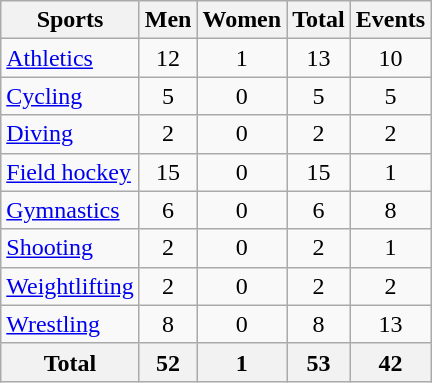<table class="wikitable sortable" style="text-align:center;">
<tr>
<th>Sports</th>
<th>Men</th>
<th>Women</th>
<th>Total</th>
<th>Events</th>
</tr>
<tr>
<td align=left><a href='#'>Athletics</a></td>
<td>12</td>
<td>1</td>
<td>13</td>
<td>10</td>
</tr>
<tr>
<td align=left><a href='#'>Cycling</a></td>
<td>5</td>
<td>0</td>
<td>5</td>
<td>5</td>
</tr>
<tr>
<td align=left><a href='#'>Diving</a></td>
<td>2</td>
<td>0</td>
<td>2</td>
<td>2</td>
</tr>
<tr>
<td align=left><a href='#'>Field hockey</a></td>
<td>15</td>
<td>0</td>
<td>15</td>
<td>1</td>
</tr>
<tr>
<td align=left><a href='#'>Gymnastics</a></td>
<td>6</td>
<td>0</td>
<td>6</td>
<td>8</td>
</tr>
<tr>
<td align=left><a href='#'>Shooting</a></td>
<td>2</td>
<td>0</td>
<td>2</td>
<td>1</td>
</tr>
<tr>
<td align=left><a href='#'>Weightlifting</a></td>
<td>2</td>
<td>0</td>
<td>2</td>
<td>2</td>
</tr>
<tr>
<td align=left><a href='#'>Wrestling</a></td>
<td>8</td>
<td>0</td>
<td>8</td>
<td>13</td>
</tr>
<tr class="sortbottom">
<th>Total</th>
<th>52</th>
<th>1</th>
<th>53</th>
<th>42</th>
</tr>
</table>
